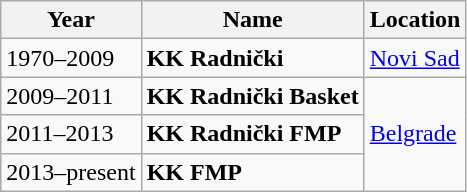<table class="wikitable">
<tr>
<th>Year</th>
<th>Name</th>
<th>Location</th>
</tr>
<tr>
<td>1970–2009</td>
<td><strong>KK Radnički</strong></td>
<td><a href='#'>Novi Sad</a></td>
</tr>
<tr>
<td>2009–2011</td>
<td><strong>KK Radnički Basket</strong></td>
<td rowspan="3"><a href='#'>Belgrade</a></td>
</tr>
<tr>
<td>2011–2013</td>
<td><strong>KK Radnički FMP</strong></td>
</tr>
<tr>
<td>2013–present</td>
<td><strong>KK FMP</strong></td>
</tr>
</table>
